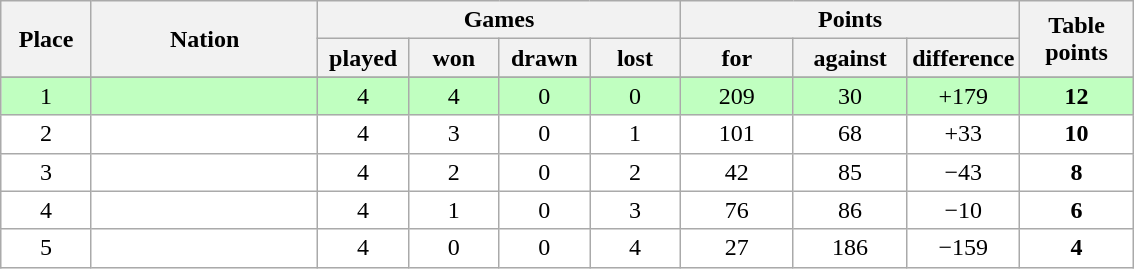<table class="wikitable">
<tr>
<th rowspan=2 width="8%">Place</th>
<th rowspan=2 width="20%">Nation</th>
<th colspan=4 width="32%">Games</th>
<th colspan=3 width="30%">Points</th>
<th rowspan=2 width="10%">Table<br>points</th>
</tr>
<tr>
<th width="8%">played</th>
<th width="8%">won</th>
<th width="8%">drawn</th>
<th width="8%">lost</th>
<th width="10%">for</th>
<th width="10%">against</th>
<th width="10%">difference</th>
</tr>
<tr>
</tr>
<tr bgcolor=#C0FFC0 align=center>
<td>1</td>
<td align=left></td>
<td>4</td>
<td>4</td>
<td>0</td>
<td>0</td>
<td>209</td>
<td>30</td>
<td>+179</td>
<td><strong>12</strong></td>
</tr>
<tr bgcolor=#ffffff align=center>
<td>2</td>
<td align=left></td>
<td>4</td>
<td>3</td>
<td>0</td>
<td>1</td>
<td>101</td>
<td>68</td>
<td>+33</td>
<td><strong>10</strong></td>
</tr>
<tr bgcolor=#ffffff align=center>
<td>3</td>
<td align=left></td>
<td>4</td>
<td>2</td>
<td>0</td>
<td>2</td>
<td>42</td>
<td>85</td>
<td>−43</td>
<td><strong>8</strong></td>
</tr>
<tr bgcolor=#ffffff align=center>
<td>4</td>
<td align=left></td>
<td>4</td>
<td>1</td>
<td>0</td>
<td>3</td>
<td>76</td>
<td>86</td>
<td>−10</td>
<td><strong>6</strong></td>
</tr>
<tr bgcolor=#ffffff align=center>
<td>5</td>
<td align=left></td>
<td>4</td>
<td>0</td>
<td>0</td>
<td>4</td>
<td>27</td>
<td>186</td>
<td>−159</td>
<td><strong>4</strong></td>
</tr>
</table>
